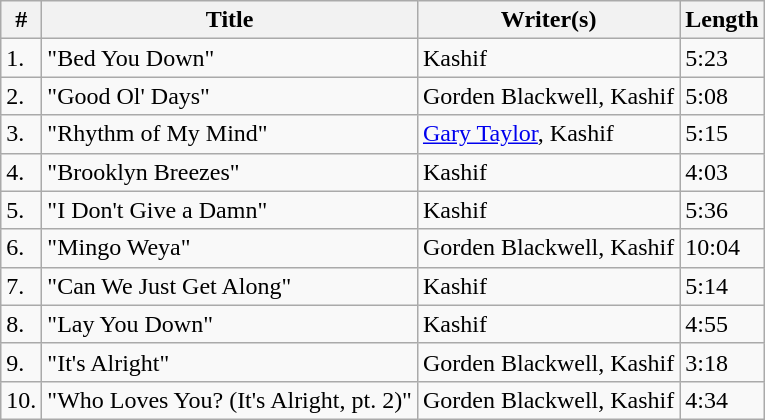<table class="wikitable">
<tr>
<th>#</th>
<th>Title</th>
<th>Writer(s)</th>
<th>Length</th>
</tr>
<tr>
<td>1.</td>
<td>"Bed You Down"</td>
<td>Kashif</td>
<td>5:23</td>
</tr>
<tr>
<td>2.</td>
<td>"Good Ol' Days"</td>
<td>Gorden Blackwell, Kashif</td>
<td>5:08</td>
</tr>
<tr>
<td>3.</td>
<td>"Rhythm of My Mind"</td>
<td><a href='#'>Gary Taylor</a>, Kashif</td>
<td>5:15</td>
</tr>
<tr>
<td>4.</td>
<td>"Brooklyn Breezes"</td>
<td>Kashif</td>
<td>4:03</td>
</tr>
<tr>
<td>5.</td>
<td>"I Don't Give a Damn"</td>
<td>Kashif</td>
<td>5:36</td>
</tr>
<tr>
<td>6.</td>
<td>"Mingo Weya"</td>
<td>Gorden Blackwell, Kashif</td>
<td>10:04</td>
</tr>
<tr>
<td>7.</td>
<td>"Can We Just Get Along"</td>
<td>Kashif</td>
<td>5:14</td>
</tr>
<tr>
<td>8.</td>
<td>"Lay You Down"</td>
<td>Kashif</td>
<td>4:55</td>
</tr>
<tr>
<td>9.</td>
<td>"It's Alright"</td>
<td>Gorden Blackwell, Kashif</td>
<td>3:18</td>
</tr>
<tr>
<td>10.</td>
<td>"Who Loves You? (It's Alright, pt. 2)"</td>
<td>Gorden Blackwell, Kashif</td>
<td>4:34</td>
</tr>
</table>
